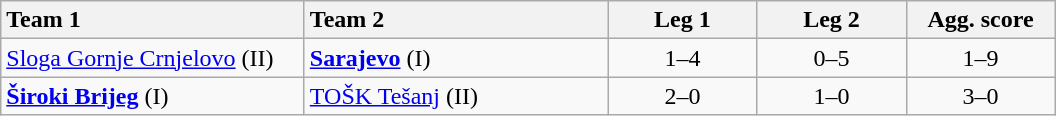<table class="wikitable">
<tr>
<th style="width:195px; text-align:left">Team 1</th>
<th style="width:195px; text-align:left">Team 2</th>
<th style="width:92px; text-align:center">Leg 1</th>
<th style="width:92px; text-align:center">Leg 2</th>
<th style="width:92px; text-align:center">Agg. score</th>
</tr>
<tr>
<td><a href='#'>Sloga Gornje Crnjelovo</a> (II)</td>
<td><strong><a href='#'>Sarajevo</a></strong> (I)</td>
<td style="text-align:center">1–4</td>
<td style="text-align:center">0–5</td>
<td style="text-align:center">1–9</td>
</tr>
<tr>
<td><strong><a href='#'>Široki Brijeg</a></strong> (I)</td>
<td><a href='#'>TOŠK Tešanj</a> (II)</td>
<td style="text-align:center">2–0</td>
<td style="text-align:center">1–0</td>
<td style="text-align:center">3–0</td>
</tr>
</table>
